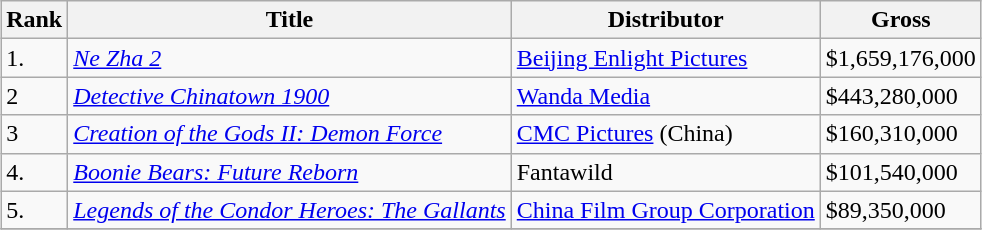<table class="wikitable sortable" style="margin:auto; margin:auto;">
<tr>
<th>Rank</th>
<th>Title</th>
<th>Distributor</th>
<th>Gross</th>
</tr>
<tr>
<td>1.</td>
<td><em><a href='#'>Ne Zha 2</a></em></td>
<td><a href='#'>Beijing Enlight Pictures</a></td>
<td>$1,659,176,000</td>
</tr>
<tr>
<td>2</td>
<td><em><a href='#'>Detective Chinatown 1900</a></em></td>
<td><a href='#'>Wanda Media</a></td>
<td>$443,280,000</td>
</tr>
<tr>
<td>3</td>
<td><em><a href='#'>Creation of the Gods II: Demon Force</a></em></td>
<td><a href='#'>CMC Pictures</a> (China)</td>
<td>$160,310,000</td>
</tr>
<tr>
<td>4.</td>
<td><em><a href='#'>Boonie Bears: Future Reborn</a></em></td>
<td>Fantawild</td>
<td>$101,540,000</td>
</tr>
<tr>
<td>5.</td>
<td><em><a href='#'>Legends of the Condor Heroes: The Gallants</a></em></td>
<td><a href='#'>China Film Group Corporation</a></td>
<td>$89,350,000</td>
</tr>
<tr>
</tr>
</table>
